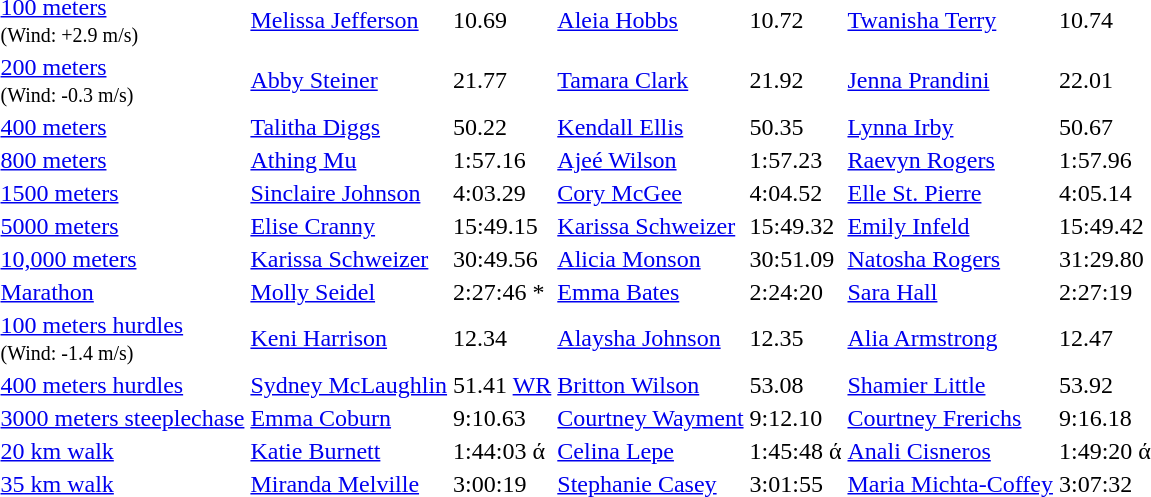<table>
<tr>
<td><a href='#'>100 meters</a><br><small>(Wind: +2.9 m/s)</small></td>
<td><a href='#'>Melissa Jefferson</a></td>
<td>10.69</td>
<td><a href='#'>Aleia Hobbs</a></td>
<td>10.72</td>
<td><a href='#'>Twanisha Terry</a></td>
<td>10.74</td>
</tr>
<tr>
<td><a href='#'>200 meters</a><br><small>(Wind: -0.3 m/s)</small></td>
<td><a href='#'>Abby Steiner</a></td>
<td>21.77</td>
<td><a href='#'>Tamara Clark</a></td>
<td>21.92</td>
<td><a href='#'>Jenna Prandini</a></td>
<td>22.01</td>
</tr>
<tr>
<td><a href='#'>400 meters</a></td>
<td><a href='#'>Talitha Diggs</a></td>
<td>50.22</td>
<td><a href='#'>Kendall Ellis</a></td>
<td>50.35</td>
<td><a href='#'>Lynna Irby</a></td>
<td>50.67</td>
</tr>
<tr>
<td><a href='#'>800 meters</a></td>
<td><a href='#'>Athing Mu</a></td>
<td>1:57.16</td>
<td><a href='#'>Ajeé Wilson</a></td>
<td>1:57.23</td>
<td><a href='#'>Raevyn Rogers</a></td>
<td>1:57.96</td>
</tr>
<tr>
<td><a href='#'>1500 meters</a></td>
<td><a href='#'>Sinclaire Johnson</a></td>
<td>4:03.29</td>
<td><a href='#'>Cory McGee</a></td>
<td>4:04.52</td>
<td><a href='#'>Elle St. Pierre</a></td>
<td>4:05.14</td>
</tr>
<tr>
<td><a href='#'>5000 meters</a></td>
<td><a href='#'>Elise Cranny</a></td>
<td>15:49.15</td>
<td><a href='#'>Karissa Schweizer</a></td>
<td>15:49.32</td>
<td><a href='#'>Emily Infeld</a></td>
<td>15:49.42</td>
</tr>
<tr>
<td><a href='#'>10,000 meters</a></td>
<td><a href='#'>Karissa Schweizer</a></td>
<td>30:49.56 </td>
<td><a href='#'>Alicia Monson</a></td>
<td>30:51.09</td>
<td><a href='#'>Natosha Rogers</a></td>
<td>31:29.80</td>
</tr>
<tr>
<td><a href='#'>Marathon</a></td>
<td><a href='#'>Molly Seidel</a></td>
<td>2:27:46 *</td>
<td><a href='#'>Emma Bates</a></td>
<td>2:24:20</td>
<td><a href='#'>Sara Hall</a></td>
<td>2:27:19</td>
</tr>
<tr>
<td><a href='#'>100 meters hurdles</a><br><small>(Wind: -1.4 m/s)</small></td>
<td><a href='#'>Keni Harrison</a></td>
<td>12.34</td>
<td><a href='#'>Alaysha Johnson</a></td>
<td>12.35</td>
<td><a href='#'>Alia Armstrong</a></td>
<td>12.47</td>
</tr>
<tr>
<td><a href='#'>400 meters hurdles</a></td>
<td><a href='#'>Sydney McLaughlin</a></td>
<td>51.41 <a href='#'>WR</a></td>
<td><a href='#'>Britton Wilson</a></td>
<td>53.08</td>
<td><a href='#'>Shamier Little</a></td>
<td>53.92</td>
</tr>
<tr>
<td><a href='#'>3000 meters steeplechase</a></td>
<td><a href='#'>Emma Coburn</a></td>
<td>9:10.63</td>
<td><a href='#'>Courtney Wayment</a></td>
<td>9:12.10</td>
<td><a href='#'>Courtney Frerichs</a></td>
<td>9:16.18</td>
</tr>
<tr>
<td><a href='#'>20&nbsp;km walk</a></td>
<td><a href='#'>Katie Burnett</a></td>
<td>1:44:03 ά</td>
<td><a href='#'>Celina Lepe</a></td>
<td>1:45:48 ά</td>
<td><a href='#'>Anali Cisneros</a></td>
<td>1:49:20 ά</td>
</tr>
<tr>
<td><a href='#'>35&nbsp;km walk</a></td>
<td><a href='#'>Miranda Melville</a></td>
<td>3:00:19</td>
<td><a href='#'>Stephanie Casey</a></td>
<td>3:01:55</td>
<td><a href='#'>Maria Michta-Coffey</a></td>
<td>3:07:32</td>
</tr>
</table>
